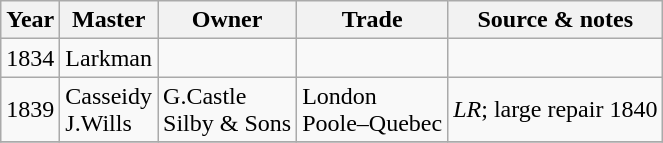<table class=" wikitable">
<tr>
<th>Year</th>
<th>Master</th>
<th>Owner</th>
<th>Trade</th>
<th>Source & notes</th>
</tr>
<tr>
<td>1834</td>
<td>Larkman</td>
<td></td>
<td></td>
<td></td>
</tr>
<tr>
<td>1839</td>
<td>Casseidy<br>J.Wills</td>
<td>G.Castle<br>Silby & Sons</td>
<td>London<br>Poole–Quebec</td>
<td><em>LR</em>; large repair 1840</td>
</tr>
<tr>
</tr>
</table>
